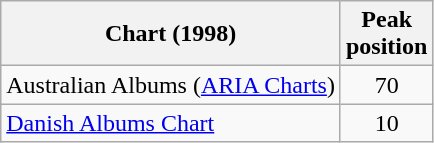<table class="wikitable sortable">
<tr>
<th>Chart (1998)</th>
<th>Peak<br>position</th>
</tr>
<tr>
<td>Australian Albums (<a href='#'>ARIA Charts</a>)</td>
<td style="text-align:center;">70</td>
</tr>
<tr>
<td><a href='#'>Danish Albums Chart</a></td>
<td style="text-align:center;">10</td>
</tr>
</table>
